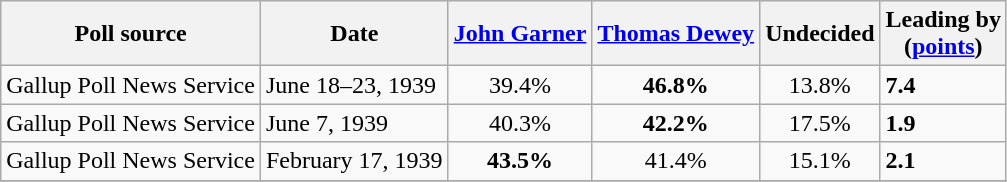<table class="wikitable sortable collapsible collapsed">
<tr>
<th>Poll source</th>
<th>Date</th>
<th><a href='#'>John Garner</a><br><small></small></th>
<th><a href='#'>Thomas Dewey</a><br><small></small></th>
<th>Undecided</th>
<th>Leading by<br>(<a href='#'>points</a>)</th>
</tr>
<tr>
<td>Gallup Poll News Service</td>
<td>June 18–23, 1939</td>
<td align="center">39.4%</td>
<td align="center" ><strong>46.8%</strong></td>
<td align="center">13.8%</td>
<td><strong>7.4</strong></td>
</tr>
<tr>
<td>Gallup Poll News Service</td>
<td>June 7, 1939</td>
<td align="center">40.3%</td>
<td align="center" ><strong>42.2%</strong></td>
<td align="center">17.5%</td>
<td><strong>1.9</strong></td>
</tr>
<tr>
<td>Gallup Poll News Service</td>
<td>February 17, 1939</td>
<td align="center" ><strong>43.5%</strong></td>
<td align="center">41.4%</td>
<td align="center">15.1%</td>
<td><strong>2.1</strong></td>
</tr>
<tr>
</tr>
</table>
